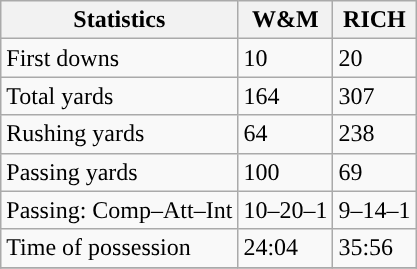<table class="wikitable" style="float: left;">
<tr>
<th>Statistics</th>
<th>W&M</th>
<th>RICH</th>
</tr>
<tr>
<td>First downs</td>
<td>10</td>
<td>20</td>
</tr>
<tr>
<td>Total yards</td>
<td>164</td>
<td>307</td>
</tr>
<tr>
<td>Rushing yards</td>
<td>64</td>
<td>238</td>
</tr>
<tr>
<td>Passing yards</td>
<td>100</td>
<td>69</td>
</tr>
<tr>
<td>Passing: Comp–Att–Int</td>
<td>10–20–1</td>
<td>9–14–1</td>
</tr>
<tr>
<td>Time of possession</td>
<td>24:04</td>
<td>35:56</td>
</tr>
<tr>
</tr>
</table>
